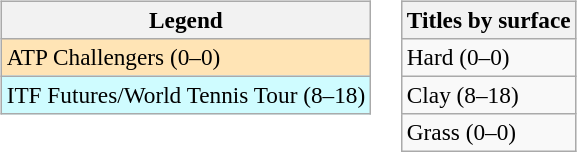<table>
<tr valign=top>
<td><br><table class="wikitable" style="font-size:97%">
<tr>
<th>Legend</th>
</tr>
<tr style="background:moccasin;">
<td>ATP Challengers (0–0)</td>
</tr>
<tr style="background:#cffcff;">
<td>ITF Futures/World Tennis Tour (8–18)</td>
</tr>
</table>
</td>
<td><br><table class="wikitable" style="font-size:97%">
<tr>
<th>Titles by surface</th>
</tr>
<tr>
<td>Hard (0–0)</td>
</tr>
<tr>
<td>Clay (8–18)</td>
</tr>
<tr>
<td>Grass (0–0)</td>
</tr>
</table>
</td>
</tr>
</table>
